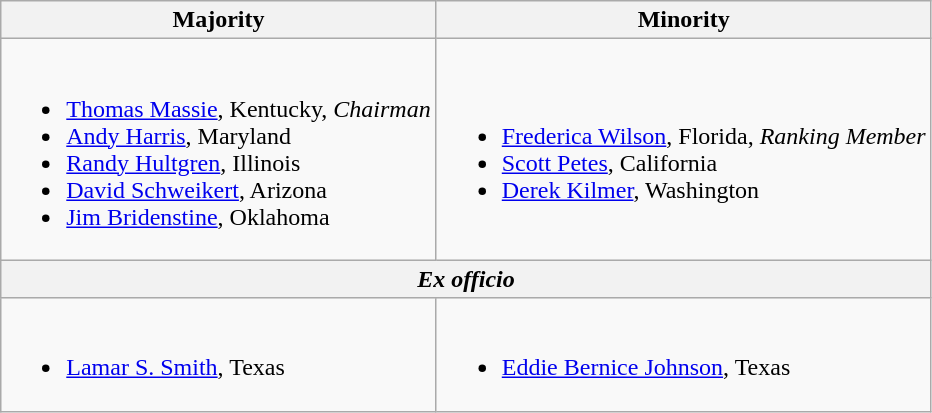<table class=wikitable>
<tr>
<th>Majority</th>
<th>Minority</th>
</tr>
<tr>
<td><br><ul><li><a href='#'>Thomas Massie</a>, Kentucky, <em>Chairman</em></li><li><a href='#'>Andy Harris</a>, Maryland</li><li><a href='#'>Randy Hultgren</a>, Illinois</li><li><a href='#'>David Schweikert</a>, Arizona</li><li><a href='#'>Jim Bridenstine</a>, Oklahoma</li></ul></td>
<td><br><ul><li><a href='#'>Frederica Wilson</a>, Florida, <em>Ranking Member</em></li><li><a href='#'>Scott Petes</a>, California</li><li><a href='#'>Derek Kilmer</a>, Washington</li></ul></td>
</tr>
<tr>
<th colspan=2><em>Ex officio</em></th>
</tr>
<tr>
<td><br><ul><li><a href='#'>Lamar S. Smith</a>, Texas</li></ul></td>
<td><br><ul><li><a href='#'>Eddie Bernice Johnson</a>, Texas</li></ul></td>
</tr>
</table>
